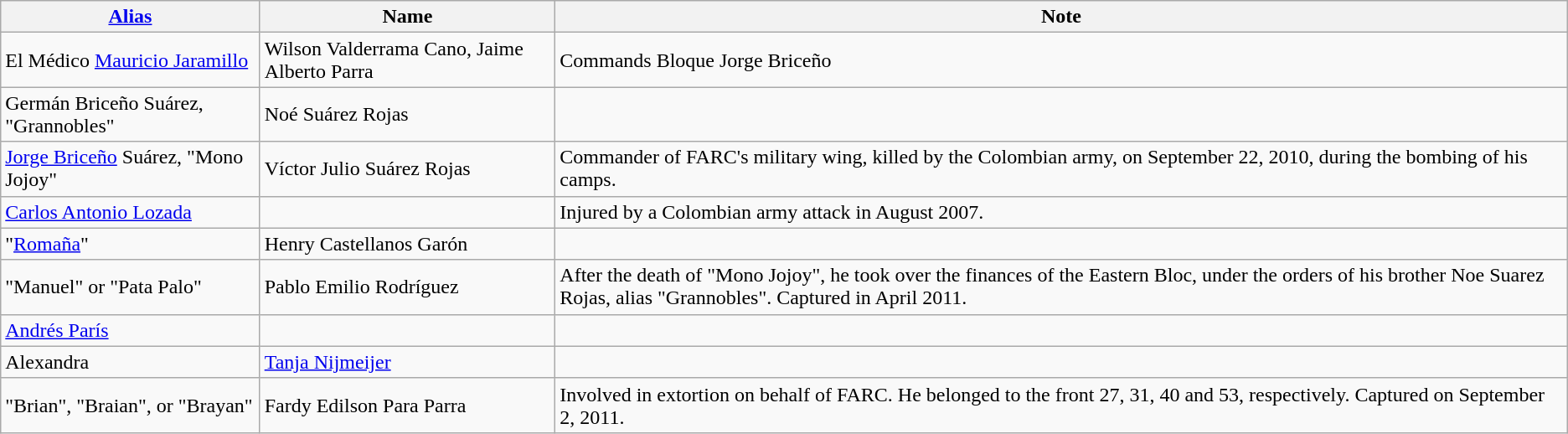<table class="wikitable">
<tr>
<th><a href='#'>Alias</a></th>
<th>Name</th>
<th>Note</th>
</tr>
<tr>
<td>El Médico <a href='#'>Mauricio Jaramillo</a></td>
<td>Wilson Valderrama Cano, Jaime Alberto Parra</td>
<td>Commands Bloque Jorge Briceño</td>
</tr>
<tr>
<td>Germán Briceño Suárez, "Grannobles"</td>
<td>Noé Suárez Rojas </td>
<td></td>
</tr>
<tr>
<td><a href='#'>Jorge Briceño</a> Suárez, "Mono Jojoy"</td>
<td>Víctor Julio Suárez Rojas </td>
<td>Commander of FARC's military wing, killed by the Colombian army, on September 22, 2010, during the bombing of his camps.</td>
</tr>
<tr>
<td><a href='#'>Carlos Antonio Lozada</a></td>
<td></td>
<td>Injured by a Colombian army attack in August 2007.</td>
</tr>
<tr>
<td>"<a href='#'>Romaña</a>"</td>
<td>Henry Castellanos Garón </td>
<td></td>
</tr>
<tr>
<td>"Manuel" or "Pata Palo"</td>
<td>Pablo Emilio Rodríguez</td>
<td>After the death of "Mono Jojoy", he took over the finances of the Eastern Bloc, under the orders of his brother Noe Suarez Rojas, alias "Grannobles". Captured in April 2011.</td>
</tr>
<tr>
<td><a href='#'>Andrés París</a></td>
<td></td>
<td></td>
</tr>
<tr>
<td>Alexandra</td>
<td><a href='#'>Tanja Nijmeijer</a></td>
<td></td>
</tr>
<tr>
<td>"Brian", "Braian", or "Brayan"</td>
<td>Fardy Edilson Para Parra</td>
<td>Involved in extortion on behalf of FARC. He belonged to the front 27, 31, 40 and 53, respectively. Captured on September 2, 2011.</td>
</tr>
</table>
